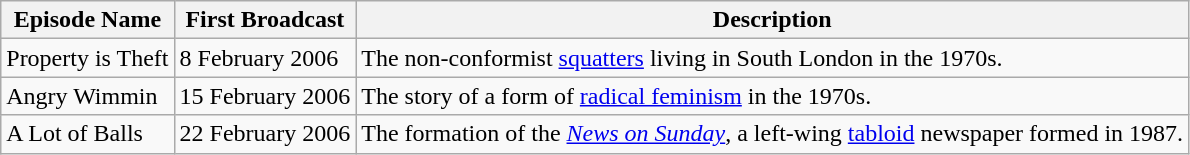<table class="wikitable">
<tr>
<th>Episode Name</th>
<th>First Broadcast</th>
<th>Description</th>
</tr>
<tr>
<td>Property is Theft</td>
<td>8 February 2006</td>
<td>The non-conformist <a href='#'>squatters</a> living in South London in the 1970s.</td>
</tr>
<tr>
<td>Angry Wimmin</td>
<td>15 February 2006</td>
<td>The story of a form of <a href='#'>radical feminism</a> in the 1970s.</td>
</tr>
<tr>
<td>A Lot of Balls</td>
<td>22 February 2006</td>
<td>The formation of the <em><a href='#'>News on Sunday</a></em>, a left-wing <a href='#'>tabloid</a> newspaper formed in 1987.</td>
</tr>
</table>
